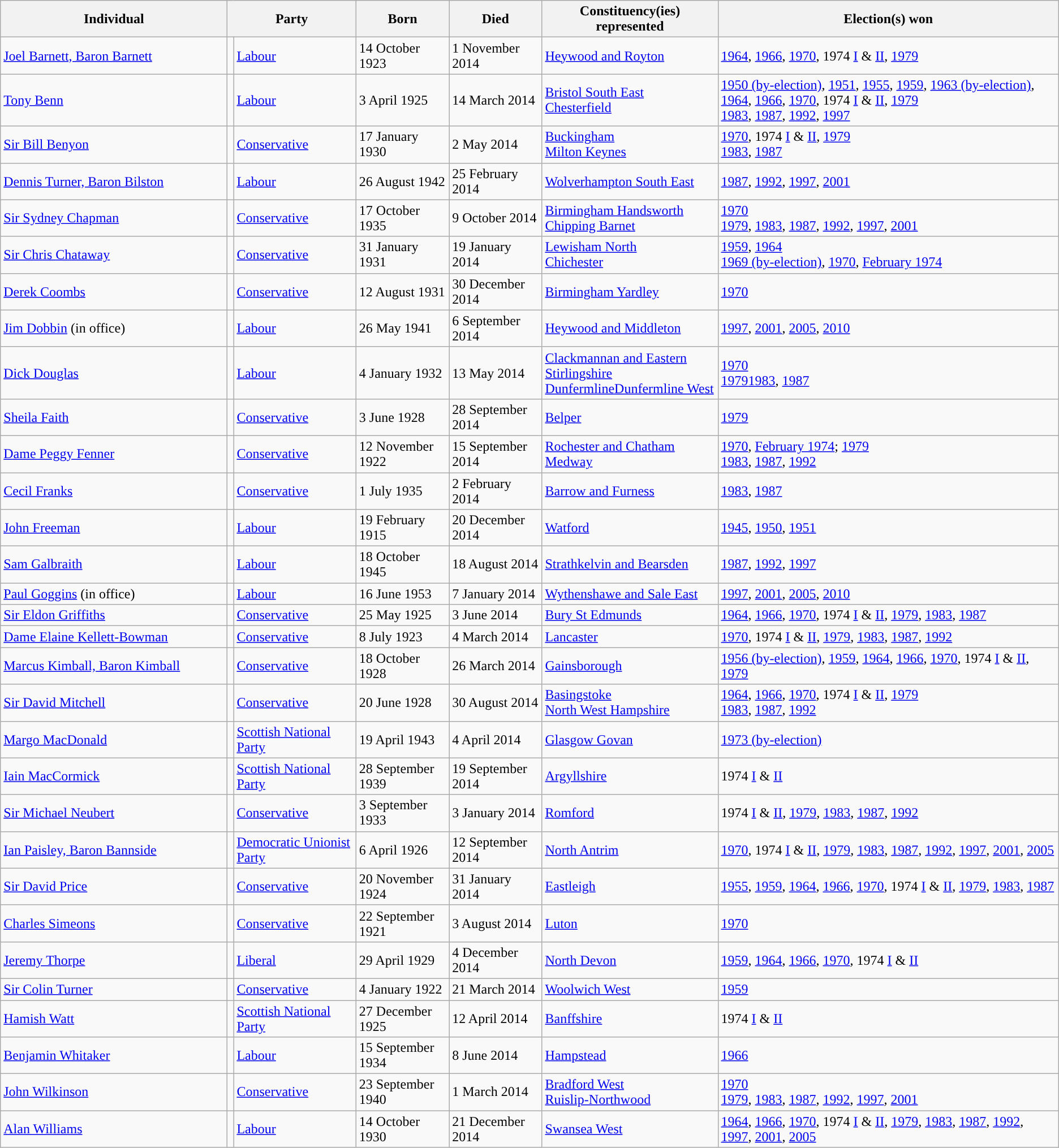<table class="wikitable sortable">
<tr>
<th width="260px">Individual</th>
<th colspan="2">Party</th>
<th>Born</th>
<th>Died</th>
<th>Constituency(ies) represented</th>
<th>Election(s) won</th>
</tr>
<tr>
<td><a href='#'>Joel Barnett, Baron Barnett</a></td>
<td style="background-color: "></td>
<td><a href='#'>Labour</a></td>
<td>14 October 1923</td>
<td>1 November 2014</td>
<td><a href='#'>Heywood and Royton</a></td>
<td><a href='#'>1964</a>, <a href='#'>1966</a>, <a href='#'>1970</a>, 1974 <a href='#'>I</a> & <a href='#'>II</a>, <a href='#'>1979</a></td>
</tr>
<tr>
<td><a href='#'>Tony Benn</a></td>
<td style="background-color: "></td>
<td><a href='#'>Labour</a></td>
<td>3 April 1925</td>
<td>14 March 2014</td>
<td width="200px"><a href='#'>Bristol South East</a><br><a href='#'>Chesterfield</a></td>
<td><a href='#'>1950 (by-election)</a>, <a href='#'>1951</a>, <a href='#'>1955</a>, <a href='#'>1959</a>, <a href='#'>1963 (by-election)</a>, <a href='#'>1964</a>, <a href='#'>1966</a>, <a href='#'>1970</a>, 1974 <a href='#'>I</a> & <a href='#'>II</a>, <a href='#'>1979</a><br><a href='#'>1983</a>, <a href='#'>1987</a>, <a href='#'>1992</a>, <a href='#'>1997</a></td>
</tr>
<tr>
<td><a href='#'>Sir Bill Benyon</a></td>
<td style="background-color: "></td>
<td><a href='#'>Conservative</a></td>
<td>17 January 1930</td>
<td>2 May 2014</td>
<td><a href='#'>Buckingham</a><br><a href='#'>Milton Keynes</a></td>
<td><a href='#'>1970</a>, 1974 <a href='#'>I</a> & <a href='#'>II</a>, <a href='#'>1979</a><br><a href='#'>1983</a>, <a href='#'>1987</a></td>
</tr>
<tr>
<td><a href='#'>Dennis Turner, Baron Bilston</a></td>
<td style="background-color: "></td>
<td><a href='#'>Labour</a></td>
<td>26 August 1942</td>
<td>25 February 2014</td>
<td><a href='#'>Wolverhampton South East</a></td>
<td><a href='#'>1987</a>, <a href='#'>1992</a>, <a href='#'>1997</a>, <a href='#'>2001</a></td>
</tr>
<tr>
<td><a href='#'>Sir Sydney Chapman</a></td>
<td style="background-color: "></td>
<td><a href='#'>Conservative</a></td>
<td>17 October 1935</td>
<td>9 October 2014</td>
<td><a href='#'>Birmingham Handsworth</a><br><a href='#'>Chipping Barnet</a></td>
<td><a href='#'>1970</a><br><a href='#'>1979</a>, <a href='#'>1983</a>, <a href='#'>1987</a>, <a href='#'>1992</a>, <a href='#'>1997</a>, <a href='#'>2001</a></td>
</tr>
<tr>
<td><a href='#'>Sir Chris Chataway</a></td>
<td style="background-color: "></td>
<td><a href='#'>Conservative</a></td>
<td>31 January 1931</td>
<td>19 January 2014</td>
<td><a href='#'>Lewisham North</a><br><a href='#'>Chichester</a></td>
<td><a href='#'>1959</a>, <a href='#'>1964</a><br><a href='#'>1969 (by-election)</a>, <a href='#'>1970</a>, <a href='#'>February 1974</a></td>
</tr>
<tr>
<td><a href='#'>Derek Coombs</a></td>
<td style="background-color: "></td>
<td><a href='#'>Conservative</a></td>
<td>12 August 1931</td>
<td>30 December 2014</td>
<td><a href='#'>Birmingham Yardley</a></td>
<td><a href='#'>1970</a></td>
</tr>
<tr>
<td><a href='#'>Jim Dobbin</a> (in office)</td>
<td style="background-color: "></td>
<td><a href='#'>Labour</a></td>
<td>26 May 1941</td>
<td>6 September 2014</td>
<td><a href='#'>Heywood and Middleton</a></td>
<td><a href='#'>1997</a>, <a href='#'>2001</a>, <a href='#'>2005</a>, <a href='#'>2010</a></td>
</tr>
<tr>
<td><a href='#'>Dick Douglas</a></td>
<td style="background-color: "></td>
<td><a href='#'>Labour</a></td>
<td>4 January 1932</td>
<td>13 May 2014</td>
<td><a href='#'>Clackmannan and Eastern Stirlingshire</a><br><a href='#'>Dunfermline</a><a href='#'>Dunfermline West</a></td>
<td><a href='#'>1970</a><br><a href='#'>1979</a><a href='#'>1983</a>, <a href='#'>1987</a></td>
</tr>
<tr>
<td><a href='#'>Sheila Faith</a></td>
<td style="background-color: "></td>
<td><a href='#'>Conservative</a></td>
<td>3 June 1928</td>
<td>28 September 2014</td>
<td><a href='#'>Belper</a></td>
<td><a href='#'>1979</a></td>
</tr>
<tr>
<td><a href='#'>Dame Peggy Fenner</a></td>
<td style="background-color: "></td>
<td><a href='#'>Conservative</a></td>
<td>12 November 1922</td>
<td>15 September 2014</td>
<td><a href='#'>Rochester and Chatham</a><br><a href='#'>Medway</a></td>
<td><a href='#'>1970</a>, <a href='#'>February 1974</a>; <a href='#'>1979</a><br><a href='#'>1983</a>, <a href='#'>1987</a>, <a href='#'>1992</a></td>
</tr>
<tr>
<td><a href='#'>Cecil Franks</a></td>
<td style="background-color: "></td>
<td><a href='#'>Conservative</a></td>
<td>1 July 1935</td>
<td>2 February 2014</td>
<td><a href='#'>Barrow and Furness</a></td>
<td><a href='#'>1983</a>, <a href='#'>1987</a></td>
</tr>
<tr>
<td><a href='#'>John Freeman</a></td>
<td style="background-color: "></td>
<td><a href='#'>Labour</a></td>
<td>19 February 1915</td>
<td>20 December 2014</td>
<td><a href='#'>Watford</a></td>
<td><a href='#'>1945</a>, <a href='#'>1950</a>, <a href='#'>1951</a></td>
</tr>
<tr>
<td><a href='#'>Sam Galbraith</a></td>
<td style="background-color: "></td>
<td><a href='#'>Labour</a></td>
<td>18 October 1945</td>
<td>18 August 2014</td>
<td><a href='#'>Strathkelvin and Bearsden</a></td>
<td><a href='#'>1987</a>, <a href='#'>1992</a>, <a href='#'>1997</a></td>
</tr>
<tr>
<td><a href='#'>Paul Goggins</a> (in office)</td>
<td style="background-color: "></td>
<td><a href='#'>Labour</a></td>
<td>16 June 1953</td>
<td>7 January 2014</td>
<td><a href='#'>Wythenshawe and Sale East</a></td>
<td><a href='#'>1997</a>, <a href='#'>2001</a>, <a href='#'>2005</a>, <a href='#'>2010</a></td>
</tr>
<tr>
<td><a href='#'>Sir Eldon Griffiths</a></td>
<td style="background-color: "></td>
<td><a href='#'>Conservative</a></td>
<td>25 May 1925</td>
<td>3 June 2014</td>
<td><a href='#'>Bury St Edmunds</a></td>
<td><a href='#'>1964</a>, <a href='#'>1966</a>, <a href='#'>1970</a>, 1974 <a href='#'>I</a> & <a href='#'>II</a>, <a href='#'>1979</a>, <a href='#'>1983</a>, <a href='#'>1987</a></td>
</tr>
<tr>
<td><a href='#'>Dame Elaine Kellett-Bowman</a></td>
<td style="background-color: "></td>
<td><a href='#'>Conservative</a></td>
<td>8 July 1923</td>
<td>4 March 2014</td>
<td><a href='#'>Lancaster</a></td>
<td><a href='#'>1970</a>, 1974 <a href='#'>I</a> & <a href='#'>II</a>, <a href='#'>1979</a>, <a href='#'>1983</a>, <a href='#'>1987</a>, <a href='#'>1992</a></td>
</tr>
<tr>
<td><a href='#'>Marcus Kimball, Baron Kimball</a></td>
<td style="background-color: "></td>
<td><a href='#'>Conservative</a></td>
<td>18 October 1928</td>
<td>26 March 2014</td>
<td><a href='#'>Gainsborough</a></td>
<td><a href='#'>1956 (by-election)</a>, <a href='#'>1959</a>, <a href='#'>1964</a>, <a href='#'>1966</a>, <a href='#'>1970</a>, 1974 <a href='#'>I</a> & <a href='#'>II</a>, <a href='#'>1979</a></td>
</tr>
<tr>
<td><a href='#'>Sir David Mitchell</a></td>
<td style="background-color: "></td>
<td><a href='#'>Conservative</a></td>
<td>20 June 1928</td>
<td>30 August 2014</td>
<td><a href='#'>Basingstoke</a><br><a href='#'>North West Hampshire</a></td>
<td><a href='#'>1964</a>, <a href='#'>1966</a>, <a href='#'>1970</a>, 1974 <a href='#'>I</a> & <a href='#'>II</a>, <a href='#'>1979</a><br><a href='#'>1983</a>, <a href='#'>1987</a>, <a href='#'>1992</a></td>
</tr>
<tr>
<td><a href='#'>Margo MacDonald</a></td>
<td style="background-color: "></td>
<td><a href='#'>Scottish National Party</a></td>
<td>19 April 1943</td>
<td>4 April 2014</td>
<td><a href='#'>Glasgow Govan</a></td>
<td><a href='#'>1973 (by-election)</a></td>
</tr>
<tr>
<td><a href='#'>Iain MacCormick</a></td>
<td style="background-color: "></td>
<td><a href='#'>Scottish National Party</a></td>
<td>28 September 1939</td>
<td>19 September 2014</td>
<td><a href='#'>Argyllshire</a></td>
<td>1974 <a href='#'>I</a> & <a href='#'>II</a></td>
</tr>
<tr>
<td><a href='#'>Sir Michael Neubert</a></td>
<td style="background-color: "></td>
<td><a href='#'>Conservative</a></td>
<td>3 September 1933</td>
<td>3 January 2014</td>
<td><a href='#'>Romford</a></td>
<td>1974 <a href='#'>I</a> & <a href='#'>II</a>, <a href='#'>1979</a>, <a href='#'>1983</a>, <a href='#'>1987</a>, <a href='#'>1992</a></td>
</tr>
<tr>
<td><a href='#'>Ian Paisley, Baron Bannside</a></td>
<td style="background-color: "></td>
<td><a href='#'>Democratic Unionist Party</a></td>
<td>6 April 1926</td>
<td>12 September 2014</td>
<td><a href='#'>North Antrim</a></td>
<td><a href='#'>1970</a>, 1974 <a href='#'>I</a> & <a href='#'>II</a>, <a href='#'>1979</a>, <a href='#'>1983</a>, <a href='#'>1987</a>, <a href='#'>1992</a>, <a href='#'>1997</a>, <a href='#'>2001</a>, <a href='#'>2005</a></td>
</tr>
<tr>
<td><a href='#'>Sir David Price</a></td>
<td style="background-color: "></td>
<td><a href='#'>Conservative</a></td>
<td>20 November 1924</td>
<td>31 January 2014</td>
<td><a href='#'>Eastleigh</a></td>
<td><a href='#'>1955</a>, <a href='#'>1959</a>, <a href='#'>1964</a>, <a href='#'>1966</a>, <a href='#'>1970</a>, 1974 <a href='#'>I</a> & <a href='#'>II</a>, <a href='#'>1979</a>, <a href='#'>1983</a>, <a href='#'>1987</a></td>
</tr>
<tr>
<td><a href='#'>Charles Simeons</a></td>
<td style="background-color: "></td>
<td><a href='#'>Conservative</a></td>
<td>22 September 1921</td>
<td>3 August 2014</td>
<td><a href='#'>Luton</a></td>
<td><a href='#'>1970</a></td>
</tr>
<tr>
<td><a href='#'>Jeremy Thorpe</a></td>
<td style="background-color: "></td>
<td><a href='#'>Liberal</a></td>
<td>29 April 1929</td>
<td>4 December 2014</td>
<td><a href='#'>North Devon</a></td>
<td><a href='#'>1959</a>, <a href='#'>1964</a>, <a href='#'>1966</a>, <a href='#'>1970</a>, 1974 <a href='#'>I</a> & <a href='#'>II</a></td>
</tr>
<tr>
<td><a href='#'>Sir Colin Turner</a></td>
<td style="background-color: "></td>
<td><a href='#'>Conservative</a></td>
<td>4 January 1922</td>
<td>21 March 2014</td>
<td><a href='#'>Woolwich West</a></td>
<td><a href='#'>1959</a></td>
</tr>
<tr>
<td><a href='#'>Hamish Watt</a></td>
<td style="background-color: "></td>
<td><a href='#'>Scottish National Party</a></td>
<td>27 December 1925</td>
<td>12 April 2014</td>
<td><a href='#'>Banffshire</a></td>
<td>1974 <a href='#'>I</a> & <a href='#'>II</a></td>
</tr>
<tr>
<td><a href='#'>Benjamin Whitaker</a></td>
<td style="background-color: "></td>
<td><a href='#'>Labour</a></td>
<td>15 September 1934</td>
<td>8 June 2014</td>
<td><a href='#'>Hampstead</a></td>
<td><a href='#'>1966</a></td>
</tr>
<tr>
<td><a href='#'>John Wilkinson</a></td>
<td style="background-color: "></td>
<td><a href='#'>Conservative</a></td>
<td>23 September 1940</td>
<td>1 March 2014</td>
<td><a href='#'>Bradford West</a><br><a href='#'>Ruislip-Northwood</a></td>
<td><a href='#'>1970</a><br><a href='#'>1979</a>, <a href='#'>1983</a>, <a href='#'>1987</a>, <a href='#'>1992</a>, <a href='#'>1997</a>, <a href='#'>2001</a></td>
</tr>
<tr>
<td><a href='#'>Alan Williams</a></td>
<td style="background-color: "></td>
<td><a href='#'>Labour</a></td>
<td>14 October 1930</td>
<td>21 December 2014</td>
<td><a href='#'>Swansea West</a></td>
<td><a href='#'>1964</a>, <a href='#'>1966</a>, <a href='#'>1970</a>, 1974 <a href='#'>I</a> & <a href='#'>II</a>, <a href='#'>1979</a>, <a href='#'>1983</a>, <a href='#'>1987</a>, <a href='#'>1992</a>, <a href='#'>1997</a>, <a href='#'>2001</a>, <a href='#'>2005</a></td>
</tr>
</table>
